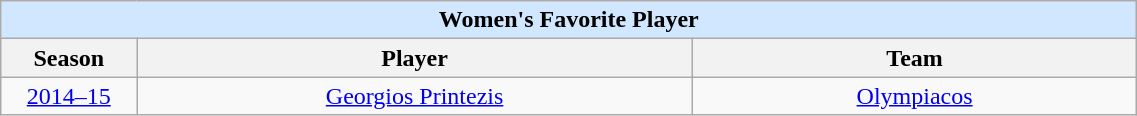<table class="wikitable" style="text-align: center; width: 60%;">
<tr>
<td colspan=4 bgcolor="#D0E7FF"><strong>Women's Favorite Player</strong></td>
</tr>
<tr>
<th width=5%>Season</th>
<th width=25%>Player</th>
<th width=20%>Team</th>
</tr>
<tr>
<td><a href='#'>2014–15</a></td>
<td> <a href='#'>Georgios Printezis</a></td>
<td><a href='#'>Olympiacos</a></td>
</tr>
</table>
